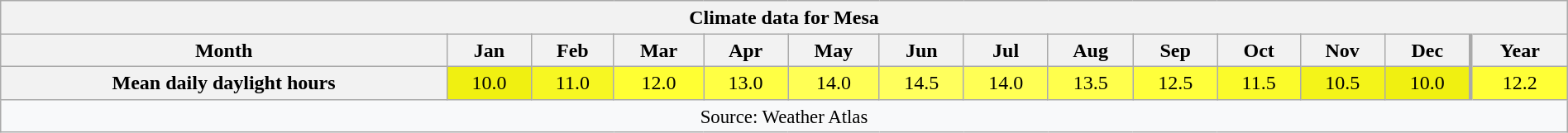<table style="width:100%;text-align:center;line-height:1.2em;margin-left:auto;margin-right:auto" class="wikitable mw-collapsible">
<tr>
<th Colspan=14>Climate data for Mesa</th>
</tr>
<tr>
<th>Month</th>
<th>Jan</th>
<th>Feb</th>
<th>Mar</th>
<th>Apr</th>
<th>May</th>
<th>Jun</th>
<th>Jul</th>
<th>Aug</th>
<th>Sep</th>
<th>Oct</th>
<th>Nov</th>
<th>Dec</th>
<th style="border-left-width:medium">Year</th>
</tr>
<tr>
<th>Mean daily daylight hours</th>
<td style="background:#F0F011;color:#000000;">10.0</td>
<td style="background:#F7F722;color:#000000;">11.0</td>
<td style="background:#FFFF33;color:#000000;">12.0</td>
<td style="background:#FFFF44;color:#000000;">13.0</td>
<td style="background:#FFFF55;color:#000000;">14.0</td>
<td style="background:#FFFF5D;color:#000000;">14.5</td>
<td style="background:#FFFF55;color:#000000;">14.0</td>
<td style="background:#FFFF4C;color:#000000;">13.5</td>
<td style="background:#FFFF3B;color:#000000;">12.5</td>
<td style="background:#FBFB2A;color:#000000;">11.5</td>
<td style="background:#F4F419;color:#000000;">10.5</td>
<td style="background:#F0F011;color:#000000;">10.0</td>
<td style="background:#FFFF36;color:#000000;border-left-width:medium">12.2</td>
</tr>
<tr>
<th Colspan=14 style="background:#f8f9fa;font-weight:normal;font-size:95%;">Source: Weather Atlas </th>
</tr>
</table>
